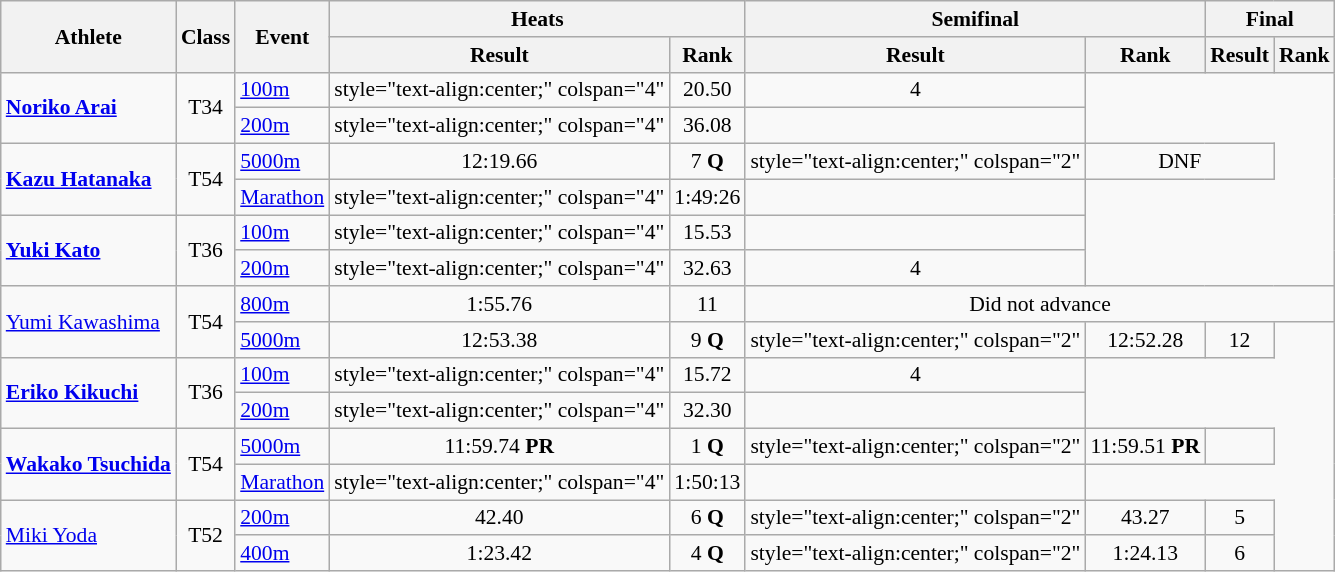<table class=wikitable style="font-size:90%">
<tr>
<th rowspan="2">Athlete</th>
<th rowspan="2">Class</th>
<th rowspan="2">Event</th>
<th colspan="2">Heats</th>
<th colspan="2">Semifinal</th>
<th colspan="3">Final</th>
</tr>
<tr>
<th>Result</th>
<th>Rank</th>
<th>Result</th>
<th>Rank</th>
<th>Result</th>
<th>Rank</th>
</tr>
<tr>
<td rowspan="2"><strong><a href='#'>Noriko Arai</a></strong></td>
<td rowspan="2" style="text-align:center;">T34</td>
<td><a href='#'>100m</a></td>
<td>style="text-align:center;" colspan="4" </td>
<td style="text-align:center;">20.50</td>
<td style="text-align:center;">4</td>
</tr>
<tr>
<td><a href='#'>200m</a></td>
<td>style="text-align:center;" colspan="4" </td>
<td style="text-align:center;">36.08</td>
<td style="text-align:center;"></td>
</tr>
<tr>
<td rowspan="2"><strong><a href='#'>Kazu Hatanaka</a></strong></td>
<td rowspan="2" style="text-align:center;">T54</td>
<td><a href='#'>5000m</a></td>
<td style="text-align:center;">12:19.66</td>
<td style="text-align:center;">7 <strong>Q</strong></td>
<td>style="text-align:center;" colspan="2" </td>
<td style="text-align:center;" colspan="2">DNF</td>
</tr>
<tr>
<td><a href='#'>Marathon</a></td>
<td>style="text-align:center;" colspan="4" </td>
<td style="text-align:center;">1:49:26</td>
<td style="text-align:center;"></td>
</tr>
<tr>
<td rowspan="2"><strong><a href='#'>Yuki Kato</a></strong></td>
<td rowspan="2" style="text-align:center;">T36</td>
<td><a href='#'>100m</a></td>
<td>style="text-align:center;" colspan="4" </td>
<td style="text-align:center;">15.53</td>
<td style="text-align:center;"></td>
</tr>
<tr>
<td><a href='#'>200m</a></td>
<td>style="text-align:center;" colspan="4" </td>
<td style="text-align:center;">32.63</td>
<td style="text-align:center;">4</td>
</tr>
<tr>
<td rowspan="2"><a href='#'>Yumi Kawashima</a></td>
<td rowspan="2" style="text-align:center;">T54</td>
<td><a href='#'>800m</a></td>
<td style="text-align:center;">1:55.76</td>
<td style="text-align:center;">11</td>
<td style="text-align:center;" colspan="4">Did not advance</td>
</tr>
<tr>
<td><a href='#'>5000m</a></td>
<td style="text-align:center;">12:53.38</td>
<td style="text-align:center;">9 <strong>Q</strong></td>
<td>style="text-align:center;" colspan="2" </td>
<td style="text-align:center;">12:52.28</td>
<td style="text-align:center;">12</td>
</tr>
<tr>
<td rowspan="2"><strong><a href='#'>Eriko Kikuchi</a></strong></td>
<td rowspan="2" style="text-align:center;">T36</td>
<td><a href='#'>100m</a></td>
<td>style="text-align:center;" colspan="4" </td>
<td style="text-align:center;">15.72</td>
<td style="text-align:center;">4</td>
</tr>
<tr>
<td><a href='#'>200m</a></td>
<td>style="text-align:center;" colspan="4" </td>
<td style="text-align:center;">32.30</td>
<td style="text-align:center;"></td>
</tr>
<tr>
<td rowspan="2"><strong><a href='#'>Wakako Tsuchida</a></strong></td>
<td rowspan="2" style="text-align:center;">T54</td>
<td><a href='#'>5000m</a></td>
<td style="text-align:center;">11:59.74 <strong>PR</strong></td>
<td style="text-align:center;">1 <strong>Q</strong></td>
<td>style="text-align:center;" colspan="2" </td>
<td style="text-align:center;">11:59.51 <strong>PR</strong></td>
<td style="text-align:center;"></td>
</tr>
<tr>
<td><a href='#'>Marathon</a></td>
<td>style="text-align:center;" colspan="4" </td>
<td style="text-align:center;">1:50:13</td>
<td style="text-align:center;"></td>
</tr>
<tr>
<td rowspan="2"><a href='#'>Miki Yoda</a></td>
<td rowspan="2" style="text-align:center;">T52</td>
<td><a href='#'>200m</a></td>
<td style="text-align:center;">42.40</td>
<td style="text-align:center;">6 <strong>Q</strong></td>
<td>style="text-align:center;" colspan="2" </td>
<td style="text-align:center;">43.27</td>
<td style="text-align:center;">5</td>
</tr>
<tr>
<td><a href='#'>400m</a></td>
<td style="text-align:center;">1:23.42</td>
<td style="text-align:center;">4 <strong>Q</strong></td>
<td>style="text-align:center;" colspan="2" </td>
<td style="text-align:center;">1:24.13</td>
<td style="text-align:center;">6</td>
</tr>
</table>
